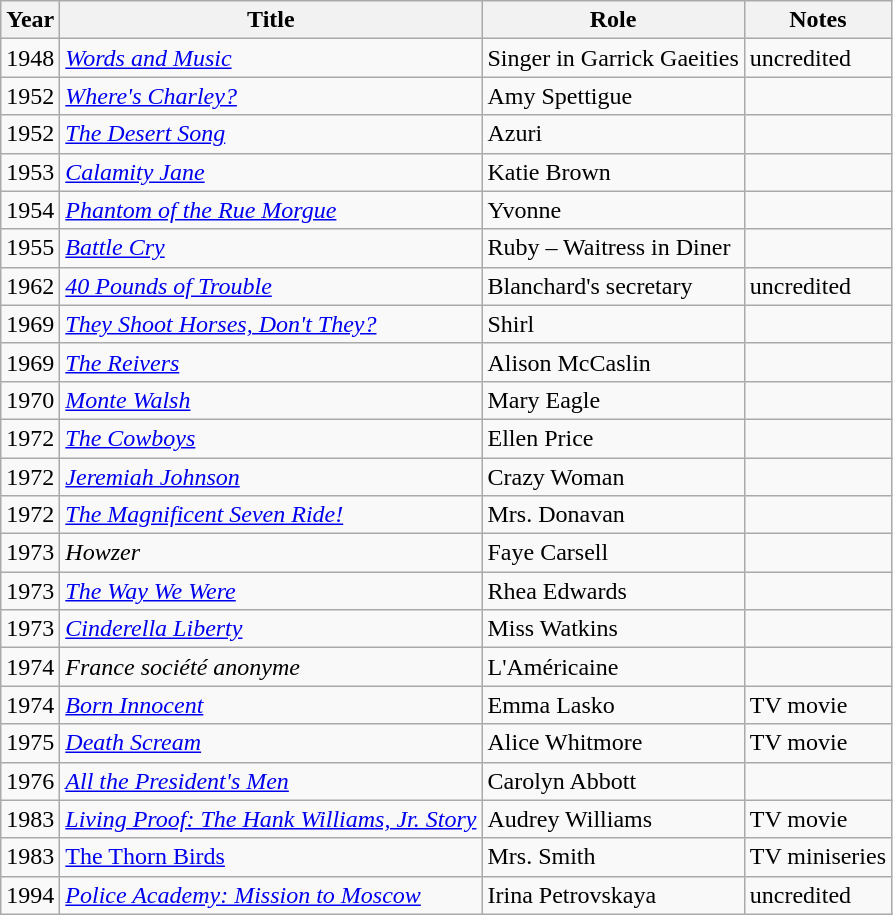<table class="wikitable sortable">
<tr>
<th>Year</th>
<th>Title</th>
<th>Role</th>
<th class="unsortable">Notes</th>
</tr>
<tr>
<td>1948</td>
<td><em><a href='#'>Words and Music</a></em></td>
<td>Singer in Garrick Gaeities</td>
<td>uncredited</td>
</tr>
<tr>
<td>1952</td>
<td><em><a href='#'>Where's Charley?</a></em></td>
<td>Amy Spettigue</td>
<td></td>
</tr>
<tr>
<td>1952</td>
<td data-sort-value="Desert Song, The"><em><a href='#'>The Desert Song</a></em></td>
<td>Azuri</td>
<td></td>
</tr>
<tr>
<td>1953</td>
<td><em><a href='#'>Calamity Jane</a></em></td>
<td>Katie Brown</td>
<td></td>
</tr>
<tr>
<td>1954</td>
<td><em><a href='#'>Phantom of the Rue Morgue</a></em></td>
<td>Yvonne</td>
<td></td>
</tr>
<tr>
<td>1955</td>
<td><em><a href='#'>Battle Cry</a></em></td>
<td>Ruby – Waitress in Diner</td>
<td></td>
</tr>
<tr>
<td>1962</td>
<td><em><a href='#'>40 Pounds of Trouble</a></em></td>
<td>Blanchard's secretary</td>
<td>uncredited</td>
</tr>
<tr>
<td>1969</td>
<td><em><a href='#'>They Shoot Horses, Don't They?</a></em></td>
<td>Shirl</td>
<td></td>
</tr>
<tr>
<td>1969</td>
<td data-sort-value="Reivers, The"><em><a href='#'>The Reivers</a></em></td>
<td>Alison McCaslin</td>
<td></td>
</tr>
<tr>
<td>1970</td>
<td><em><a href='#'>Monte Walsh</a></em></td>
<td>Mary Eagle</td>
<td></td>
</tr>
<tr>
<td>1972</td>
<td data-sort-value="Cowboys, The"><em><a href='#'>The Cowboys</a></em></td>
<td>Ellen Price</td>
<td></td>
</tr>
<tr>
<td>1972</td>
<td><em><a href='#'>Jeremiah Johnson</a></em></td>
<td>Crazy Woman</td>
<td></td>
</tr>
<tr>
<td>1972</td>
<td data-sort-value="Magnificent Seven Ride!, The"><em><a href='#'>The Magnificent Seven Ride!</a></em></td>
<td>Mrs. Donavan</td>
<td></td>
</tr>
<tr>
<td>1973</td>
<td><em>Howzer</em></td>
<td>Faye Carsell</td>
<td></td>
</tr>
<tr>
<td>1973</td>
<td data-sort-value="Way We Were, The"><em><a href='#'>The Way We Were</a></em></td>
<td>Rhea Edwards</td>
<td></td>
</tr>
<tr>
<td>1973</td>
<td><em><a href='#'>Cinderella Liberty</a></em></td>
<td>Miss Watkins</td>
<td></td>
</tr>
<tr>
<td>1974</td>
<td><em>France société anonyme</em></td>
<td>L'Américaine</td>
<td></td>
</tr>
<tr>
<td>1974</td>
<td><em><a href='#'>Born Innocent</a></em></td>
<td>Emma Lasko</td>
<td>TV movie</td>
</tr>
<tr>
<td>1975</td>
<td><em><a href='#'>Death Scream</a></em></td>
<td>Alice Whitmore</td>
<td>TV movie</td>
</tr>
<tr>
<td>1976</td>
<td><em><a href='#'>All the President's Men</a></em></td>
<td>Carolyn Abbott</td>
<td></td>
</tr>
<tr>
<td>1983</td>
<td><em><a href='#'>Living Proof: The Hank Williams, Jr. Story</a></em></td>
<td>Audrey Williams</td>
<td>TV movie</td>
</tr>
<tr>
<td>1983</td>
<td><a href='#'>The Thorn Birds</a></td>
<td>Mrs. Smith</td>
<td>TV miniseries</td>
</tr>
<tr>
<td>1994</td>
<td><em><a href='#'>Police Academy: Mission to Moscow</a></em></td>
<td>Irina Petrovskaya</td>
<td>uncredited</td>
</tr>
</table>
